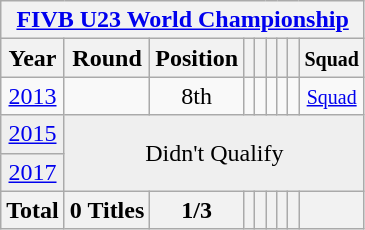<table class="wikitable" style="text-align: center;">
<tr>
<th colspan=9><a href='#'>FIVB U23 World Championship</a></th>
</tr>
<tr>
<th>Year</th>
<th>Round</th>
<th>Position</th>
<th></th>
<th></th>
<th></th>
<th></th>
<th></th>
<th><small>Squad</small></th>
</tr>
<tr>
<td> <a href='#'>2013</a></td>
<td></td>
<td>8th</td>
<td></td>
<td></td>
<td></td>
<td></td>
<td></td>
<td><small> <a href='#'>Squad</a></small></td>
</tr>
<tr bgcolor="efefef">
<td> <a href='#'>2015</a></td>
<td colspan=9 rowspan=2>Didn't Qualify</td>
</tr>
<tr bgcolor="efefef">
<td> <a href='#'>2017</a></td>
</tr>
<tr>
<th>Total</th>
<th>0 Titles</th>
<th>1/3</th>
<th></th>
<th></th>
<th></th>
<th></th>
<th></th>
<th></th>
</tr>
</table>
